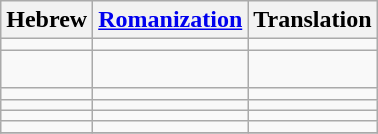<table class="wikitable">
<tr>
<th>Hebrew</th>
<th><a href='#'>Romanization</a></th>
<th>Translation</th>
</tr>
<tr style="vertical-align:top; white-space:nowrap;">
<td></td>
<td></td>
<td></td>
</tr>
<tr>
<td dir="rtl"><br></td>
<td></td>
<td></td>
</tr>
<tr>
<td></td>
<td></td>
<td></td>
</tr>
<tr>
<td></td>
<td></td>
<td></td>
</tr>
<tr>
<td></td>
<td></td>
<td></td>
</tr>
<tr>
<td></td>
<td></td>
<td></td>
</tr>
<tr>
</tr>
</table>
